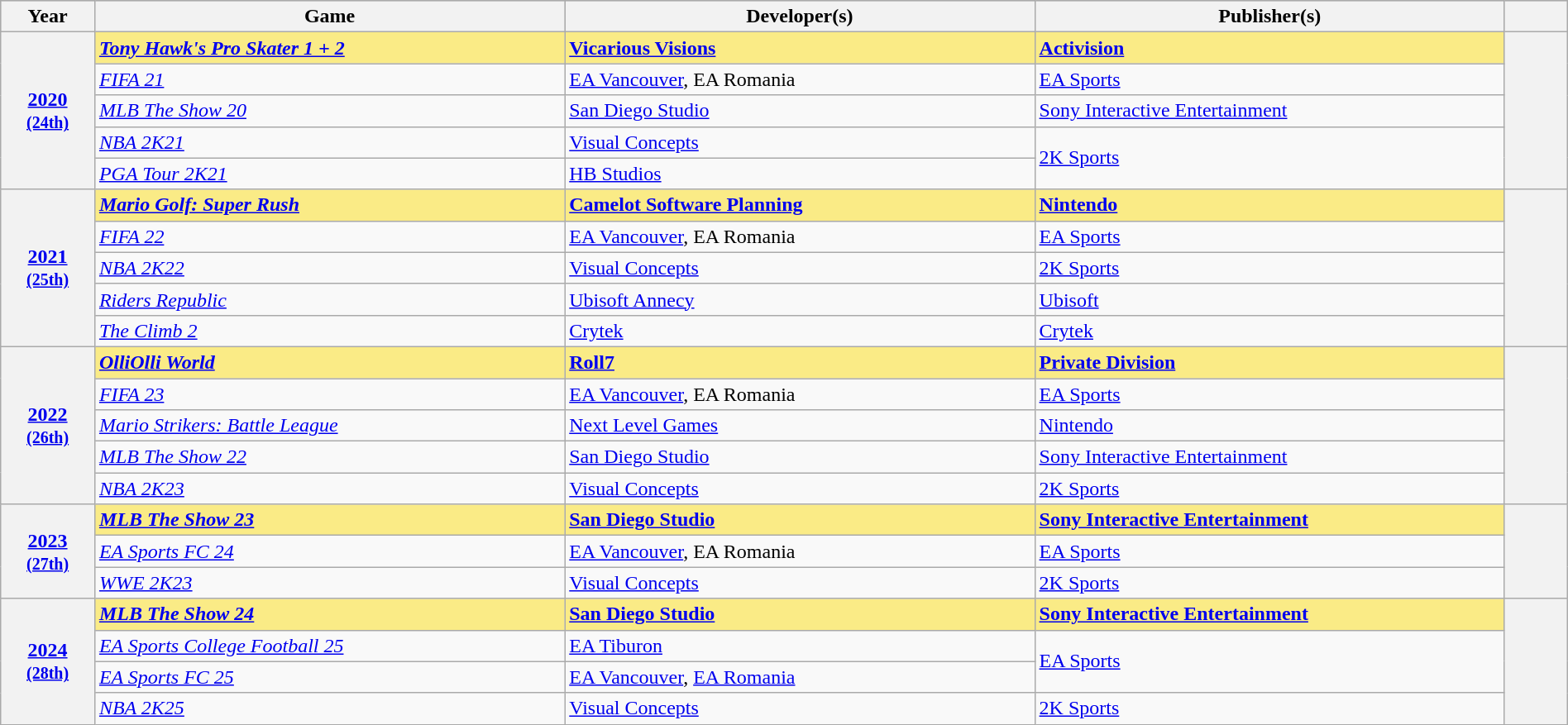<table class="wikitable sortable" style="width:100%">
<tr style="background:#bebebe">
<th scope="col" style="width:6%;">Year</th>
<th scope="col" style="width:30%;">Game</th>
<th scope="col" style="width:30%;">Developer(s)</th>
<th scope="col" style="width:30%;">Publisher(s)</th>
<th scope="col" style="width:4%;" class="unsortable"></th>
</tr>
<tr>
<th scope="row" rowspan="5" style="text-align:center"><a href='#'>2020</a> <br><small><a href='#'>(24th)</a> </small></th>
<td style="background:#FAEB86"><strong><em><a href='#'>Tony Hawk's Pro Skater 1 + 2</a></em></strong></td>
<td style="background:#FAEB86"><strong><a href='#'>Vicarious Visions</a></strong></td>
<td style="background:#FAEB86"><strong><a href='#'>Activision</a></strong></td>
<th scope="row" rowspan="5" style="text-align;center;"></th>
</tr>
<tr>
<td><em><a href='#'>FIFA 21</a></em></td>
<td><a href='#'>EA Vancouver</a>, EA Romania</td>
<td><a href='#'>EA Sports</a></td>
</tr>
<tr>
<td><em><a href='#'>MLB The Show 20</a></em></td>
<td><a href='#'>San Diego Studio</a></td>
<td><a href='#'>Sony Interactive Entertainment</a></td>
</tr>
<tr>
<td><em><a href='#'>NBA 2K21</a></em></td>
<td><a href='#'>Visual Concepts</a></td>
<td rowspan=2><a href='#'>2K Sports</a></td>
</tr>
<tr>
<td><em><a href='#'>PGA Tour 2K21</a></em></td>
<td><a href='#'>HB Studios</a></td>
</tr>
<tr>
<th scope="row" rowspan="5" style="text-align:center"><a href='#'>2021</a> <br><small><a href='#'>(25th)</a> </small></th>
<td style="background:#FAEB86"><strong><em><a href='#'>Mario Golf: Super Rush</a></em></strong></td>
<td style="background:#FAEB86"><strong><a href='#'>Camelot Software Planning</a></strong></td>
<td style="background:#FAEB86"><strong><a href='#'>Nintendo</a></strong></td>
<th scope="row" rowspan="5" style="text-align;center;"></th>
</tr>
<tr>
<td><em><a href='#'>FIFA 22</a></em></td>
<td><a href='#'>EA Vancouver</a>, EA Romania</td>
<td><a href='#'>EA Sports</a></td>
</tr>
<tr>
<td><em><a href='#'>NBA 2K22</a></em></td>
<td><a href='#'>Visual Concepts</a></td>
<td><a href='#'>2K Sports</a></td>
</tr>
<tr>
<td><em><a href='#'>Riders Republic</a></em></td>
<td><a href='#'>Ubisoft Annecy</a></td>
<td><a href='#'>Ubisoft</a></td>
</tr>
<tr>
<td><em><a href='#'>The Climb 2</a></em></td>
<td><a href='#'>Crytek</a></td>
<td><a href='#'>Crytek</a></td>
</tr>
<tr>
<th scope="row" rowspan="5" style="text-align:center"><a href='#'>2022</a> <br><small><a href='#'>(26th)</a> </small></th>
<td style="background:#FAEB86"><strong><em><a href='#'>OlliOlli World</a></em></strong></td>
<td style="background:#FAEB86"><strong><a href='#'>Roll7</a></strong></td>
<td style="background:#FAEB86"><strong><a href='#'>Private Division</a></strong></td>
<th scope="row" rowspan="5" style="text-align;center;"></th>
</tr>
<tr>
<td><em><a href='#'>FIFA 23</a></em></td>
<td><a href='#'>EA Vancouver</a>, EA Romania</td>
<td><a href='#'>EA Sports</a></td>
</tr>
<tr>
<td><em><a href='#'>Mario Strikers: Battle League</a></em></td>
<td><a href='#'>Next Level Games</a></td>
<td><a href='#'>Nintendo</a></td>
</tr>
<tr>
<td><em><a href='#'>MLB The Show 22</a></em></td>
<td><a href='#'>San Diego Studio</a></td>
<td><a href='#'>Sony Interactive Entertainment</a></td>
</tr>
<tr>
<td><em><a href='#'>NBA 2K23</a></em></td>
<td><a href='#'>Visual Concepts</a></td>
<td><a href='#'>2K Sports</a></td>
</tr>
<tr>
<th scope="row" rowspan="3" style="text-align:center"><a href='#'>2023</a> <br><small><a href='#'>(27th)</a> </small></th>
<td style="background:#FAEB86"><strong><em><a href='#'>MLB The Show 23</a></em></strong></td>
<td style="background:#FAEB86"><strong><a href='#'>San Diego Studio</a></strong></td>
<td style="background:#FAEB86"><strong><a href='#'>Sony Interactive Entertainment</a></strong></td>
<th scope="row" rowspan="3" style="text-align;center;"></th>
</tr>
<tr>
<td><em><a href='#'>EA Sports FC 24</a></em></td>
<td><a href='#'>EA Vancouver</a>, EA Romania</td>
<td><a href='#'>EA Sports</a></td>
</tr>
<tr>
<td><em><a href='#'>WWE 2K23</a></em></td>
<td><a href='#'>Visual Concepts</a></td>
<td><a href='#'>2K Sports</a></td>
</tr>
<tr>
<th scope="row" rowspan="4" style="text-align:center"><a href='#'>2024</a> <br><small><a href='#'>(28th)</a> </small></th>
<td style="background:#FAEB86"><strong><em><a href='#'>MLB The Show 24</a></em></strong></td>
<td style="background:#FAEB86"><strong><a href='#'>San Diego Studio</a></strong></td>
<td style="background:#FAEB86"><strong><a href='#'>Sony Interactive Entertainment</a></strong></td>
<th scope="row" rowspan="5" style="text-align;center;"></th>
</tr>
<tr>
<td><em><a href='#'>EA Sports College Football 25</a></em></td>
<td><a href='#'>EA Tiburon</a></td>
<td rowspan="2"><a href='#'>EA Sports</a></td>
</tr>
<tr>
<td><em><a href='#'>EA Sports FC 25</a></em></td>
<td><a href='#'>EA Vancouver</a>, <a href='#'>EA Romania</a></td>
</tr>
<tr>
<td><em><a href='#'>NBA 2K25</a></em></td>
<td><a href='#'>Visual Concepts</a></td>
<td><a href='#'>2K Sports</a></td>
</tr>
</table>
